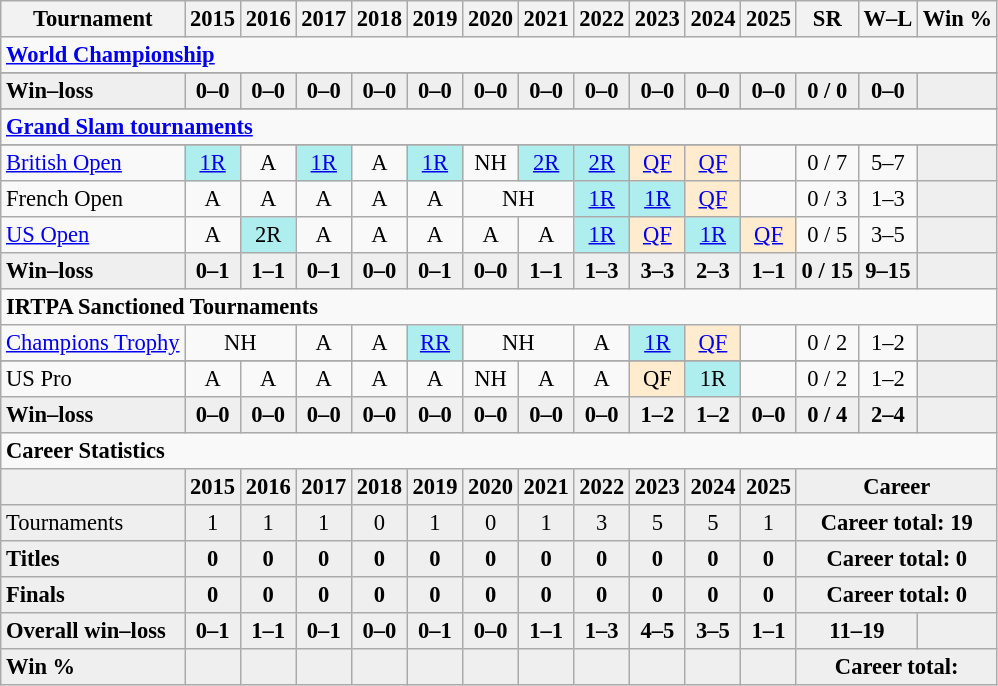<table class="wikitable nowrap" style=text-align:center;font-size:94%>
<tr>
<th>Tournament</th>
<th>2015</th>
<th>2016</th>
<th>2017</th>
<th>2018</th>
<th>2019</th>
<th>2020</th>
<th>2021</th>
<th>2022</th>
<th>2023</th>
<th>2024</th>
<th>2025</th>
<th>SR</th>
<th>W–L</th>
<th>Win %</th>
</tr>
<tr>
<td colspan="15" style="text-align:left"><strong><a href='#'>World Championship</a></strong></td>
</tr>
<tr>
</tr>
<tr style=font-weight:bold;background:#efefef>
<td style=text-align:left>Win–loss</td>
<td>0–0</td>
<td>0–0</td>
<td>0–0</td>
<td>0–0</td>
<td>0–0</td>
<td>0–0</td>
<td>0–0</td>
<td>0–0</td>
<td>0–0</td>
<td>0–0</td>
<td>0–0</td>
<td>0 / 0</td>
<td>0–0</td>
<td bgcolor=efefef></td>
</tr>
<tr style=font-weight:bold;background:#efefef>
</tr>
<tr>
<td colspan="15" style="text-align:left"><strong><a href='#'>Grand Slam tournaments</a></strong></td>
</tr>
<tr>
</tr>
<tr>
<td align=left><a href='#'>British Open</a></td>
<td bgcolor=afeeee><a href='#'>1R</a></td>
<td>A</td>
<td bgcolor=afeeee><a href='#'>1R</a></td>
<td>A</td>
<td bgcolor=afeeee><a href='#'>1R</a></td>
<td>NH</td>
<td bgcolor=afeeee><a href='#'>2R</a></td>
<td bgcolor=afeeee><a href='#'>2R</a></td>
<td bgcolor=ffebcd><a href='#'>QF</a></td>
<td bgcolor=ffebcd><a href='#'>QF</a></td>
<td></td>
<td>0 / 7</td>
<td>5–7</td>
<td bgcolor=efefef></td>
</tr>
<tr>
<td align=left>French Open</td>
<td>A</td>
<td>A</td>
<td>A</td>
<td>A</td>
<td>A</td>
<td colspan=2>NH</td>
<td bgcolor=afeeee><a href='#'>1R</a></td>
<td bgcolor=afeeee><a href='#'>1R</a></td>
<td bgcolor=ffebcd><a href='#'>QF</a></td>
<td></td>
<td>0 / 3</td>
<td>1–3</td>
<td bgcolor=efefef></td>
</tr>
<tr>
<td align=left><a href='#'>US Open</a></td>
<td>A</td>
<td bgcolor=afeeee>2R</td>
<td>A</td>
<td>A</td>
<td>A</td>
<td>A</td>
<td>A</td>
<td bgcolor=afeeee><a href='#'>1R</a></td>
<td bgcolor=ffebcd><a href='#'>QF</a></td>
<td bgcolor=afeeee><a href='#'>1R</a></td>
<td bgcolor=ffebcd><a href='#'>QF</a></td>
<td>0 / 5</td>
<td>3–5</td>
<td bgcolor=efefef></td>
</tr>
<tr style=font-weight:bold;background:#efefef>
<td style=text-align:left>Win–loss</td>
<td>0–1</td>
<td>1–1</td>
<td>0–1</td>
<td>0–0</td>
<td>0–1</td>
<td>0–0</td>
<td>1–1</td>
<td>1–3</td>
<td>3–3</td>
<td>2–3</td>
<td>1–1</td>
<td>0 / 15</td>
<td>9–15</td>
<td bgcolor=efefef></td>
</tr>
<tr>
<td colspan="15" style="text-align:left"><strong>IRTPA Sanctioned Tournaments</strong></td>
</tr>
<tr>
<td align=left><a href='#'>Champions Trophy</a></td>
<td colspan=2>NH</td>
<td>A</td>
<td>A</td>
<td bgcolor=afeeee><a href='#'>RR</a></td>
<td colspan=2>NH</td>
<td>A</td>
<td bgcolor=afeeee><a href='#'>1R</a></td>
<td bgcolor=ffebcd><a href='#'>QF</a></td>
<td></td>
<td>0 / 2</td>
<td>1–2</td>
<td bgcolor=efefef></td>
</tr>
<tr>
</tr>
<tr>
</tr>
<tr>
<td align=left>US Pro</td>
<td>A</td>
<td>A</td>
<td>A</td>
<td>A</td>
<td>A</td>
<td>NH</td>
<td>A</td>
<td>A</td>
<td bgcolor=ffebcd>QF</td>
<td bgcolor=afeeee>1R</td>
<td></td>
<td>0 / 2</td>
<td>1–2</td>
<td bgcolor=efefef></td>
</tr>
<tr style=font-weight:bold;background:#efefef>
<td style=text-align:left>Win–loss</td>
<td>0–0</td>
<td>0–0</td>
<td>0–0</td>
<td>0–0</td>
<td>0–0</td>
<td>0–0</td>
<td>0–0</td>
<td>0–0</td>
<td>1–2</td>
<td>1–2</td>
<td>0–0</td>
<td>0 / 4</td>
<td>2–4</td>
<td bgcolor=efefef></td>
</tr>
<tr>
<td colspan="15" style="text-align:left"><strong>Career Statistics</strong></td>
</tr>
<tr style="font-weight:bold;background:#EFEFEF;">
<td></td>
<td>2015</td>
<td>2016</td>
<td>2017</td>
<td>2018</td>
<td>2019</td>
<td>2020</td>
<td>2021</td>
<td>2022</td>
<td>2023</td>
<td>2024</td>
<td>2025</td>
<td colspan=3>Career</td>
</tr>
<tr style="background:#EFEFEF">
<td align=left>Tournaments</td>
<td>1</td>
<td>1</td>
<td>1</td>
<td>0</td>
<td>1</td>
<td>0</td>
<td>1</td>
<td>3</td>
<td>5</td>
<td>5</td>
<td>1</td>
<td colspan="3"><strong>Career total: 19</strong></td>
</tr>
<tr style=font-weight:bold;background:#efefef>
<td style=text-align:left>Titles</td>
<td>0</td>
<td>0</td>
<td>0</td>
<td>0</td>
<td>0</td>
<td>0</td>
<td>0</td>
<td>0</td>
<td>0</td>
<td>0</td>
<td>0</td>
<td colspan="3"><strong>Career total: 0</strong></td>
</tr>
<tr style=font-weight:bold;background:#efefef>
<td style=text-align:left>Finals</td>
<td>0</td>
<td>0</td>
<td>0</td>
<td>0</td>
<td>0</td>
<td>0</td>
<td>0</td>
<td>0</td>
<td>0</td>
<td>0</td>
<td>0</td>
<td colspan="3"><strong>Career total: 0</strong></td>
</tr>
<tr style=font-weight:bold;background:#efefef>
<td style=text-align:left>Overall win–loss</td>
<td>0–1</td>
<td>1–1</td>
<td>0–1</td>
<td>0–0</td>
<td>0–1</td>
<td>0–0</td>
<td>1–1</td>
<td>1–3</td>
<td>4–5</td>
<td>3–5</td>
<td>1–1</td>
<td colspan="2">11–19</td>
<td></td>
</tr>
<tr style=font-weight:bold;background:#efefef>
<td align=left>Win %</td>
<td></td>
<td></td>
<td></td>
<td></td>
<td></td>
<td></td>
<td></td>
<td></td>
<td></td>
<td></td>
<td></td>
<td colspan="3"><strong>Career total: </strong></td>
</tr>
</table>
